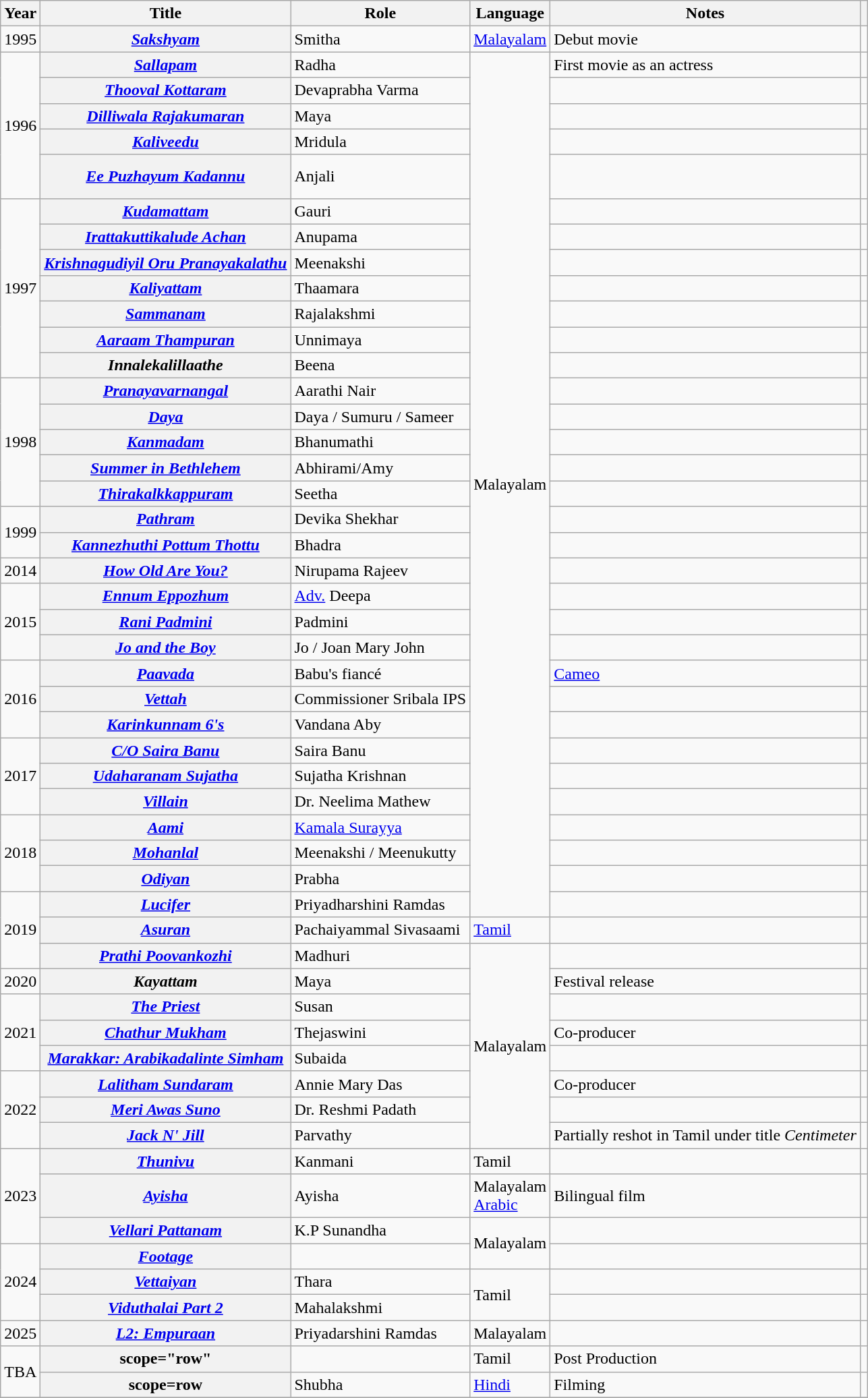<table class="wikitable sortable plainrowheaders">
<tr>
<th scope="col">Year</th>
<th scope="col">Title</th>
<th scope="col">Role</th>
<th scope="col">Language</th>
<th scope="col" class="unsortable">Notes</th>
<th scope="col" class="unsortable"></th>
</tr>
<tr>
<td>1995</td>
<th scope="row" align="left"><em><a href='#'>Sakshyam</a></em></th>
<td>Smitha</td>
<td><a href='#'>Malayalam</a></td>
<td>Debut movie</td>
<td></td>
</tr>
<tr>
<td rowspan="5">1996</td>
<th scope="row" align="left"><em><a href='#'>Sallapam</a></em></th>
<td>Radha</td>
<td rowspan="33">Malayalam</td>
<td>First movie as an actress</td>
<td></td>
</tr>
<tr>
<th scope="row" align="left"><em><a href='#'>Thooval Kottaram</a></em></th>
<td>Devaprabha Varma</td>
<td></td>
<td></td>
</tr>
<tr>
<th scope="row" align="left"><em><a href='#'>Dilliwala Rajakumaran</a></em></th>
<td>Maya</td>
<td></td>
<td></td>
</tr>
<tr>
<th scope="row" align="left"><em><a href='#'>Kaliveedu</a></em></th>
<td>Mridula</td>
<td></td>
<td></td>
</tr>
<tr>
<th scope="row" align="left"><em><a href='#'>Ee Puzhayum Kadannu</a></em></th>
<td>Anjali</td>
<td></td>
<td> <br> <br></td>
</tr>
<tr>
<td rowspan="7">1997</td>
<th scope="row" align="left"><em><a href='#'>Kudamattam</a></em></th>
<td>Gauri</td>
<td></td>
<td></td>
</tr>
<tr>
<th scope="row" align="left"><em><a href='#'>Irattakuttikalude Achan</a></em></th>
<td>Anupama</td>
<td></td>
<td></td>
</tr>
<tr>
<th scope="row" align="left"><em><a href='#'>Krishnagudiyil Oru Pranayakalathu</a></em></th>
<td>Meenakshi</td>
<td></td>
<td></td>
</tr>
<tr>
<th scope="row" align="left"><em><a href='#'>Kaliyattam</a></em></th>
<td>Thaamara</td>
<td></td>
<td></td>
</tr>
<tr>
<th scope="row" align="left"><em><a href='#'>Sammanam</a></em></th>
<td>Rajalakshmi</td>
<td></td>
<td></td>
</tr>
<tr>
<th scope="row" align="left"><em><a href='#'>Aaraam Thampuran</a></em></th>
<td>Unnimaya</td>
<td></td>
<td> <br></td>
</tr>
<tr>
<th scope="row" align="left"><em>Innalekalillaathe</em></th>
<td>Beena</td>
<td></td>
<td></td>
</tr>
<tr>
<td rowspan="5">1998</td>
<th scope="row" align="left"><em><a href='#'>Pranayavarnangal</a></em></th>
<td>Aarathi Nair</td>
<td></td>
<td></td>
</tr>
<tr>
<th scope="row" align="left"><em><a href='#'>Daya</a></em></th>
<td>Daya / Sumuru / Sameer</td>
<td></td>
<td></td>
</tr>
<tr>
<th scope="row" align="left"><em><a href='#'>Kanmadam</a></em></th>
<td>Bhanumathi</td>
<td></td>
<td> <br></td>
</tr>
<tr>
<th scope="row" align="left"><em><a href='#'>Summer in Bethlehem</a></em></th>
<td>Abhirami/Amy</td>
<td></td>
<td></td>
</tr>
<tr>
<th scope="row" align="left"><em><a href='#'>Thirakalkkappuram</a></em></th>
<td>Seetha</td>
<td></td>
<td></td>
</tr>
<tr>
<td rowspan="2">1999</td>
<th scope="row" align="left"><em><a href='#'>Pathram</a></em></th>
<td>Devika Shekhar</td>
<td></td>
<td></td>
</tr>
<tr>
<th scope="row" align="left"><em><a href='#'>Kannezhuthi Pottum Thottu</a></em></th>
<td>Bhadra</td>
<td></td>
<td> <br></td>
</tr>
<tr>
<td>2014</td>
<th scope="row" align="left"><em><a href='#'>How Old Are You?</a></em></th>
<td>Nirupama Rajeev</td>
<td></td>
<td> <br></td>
</tr>
<tr>
<td rowspan="3">2015</td>
<th scope="row" align="left"><em><a href='#'>Ennum Eppozhum</a></em></th>
<td><a href='#'>Adv.</a> Deepa</td>
<td></td>
<td></td>
</tr>
<tr>
<th scope="row" align="left"><em><a href='#'>Rani Padmini</a></em></th>
<td>Padmini</td>
<td></td>
<td></td>
</tr>
<tr>
<th scope="row" align="left"><em><a href='#'>Jo and the Boy</a> </em></th>
<td>Jo / Joan Mary John</td>
<td></td>
<td></td>
</tr>
<tr>
<td rowspan="3">2016</td>
<th scope="row" align="left"><em><a href='#'>Paavada</a></em></th>
<td>Babu's fiancé</td>
<td><a href='#'>Cameo</a></td>
<td></td>
</tr>
<tr>
<th scope="row" align="left"><em><a href='#'>Vettah</a></em></th>
<td>Commissioner Sribala IPS</td>
<td></td>
<td></td>
</tr>
<tr>
<th scope="row" align="left"><em><a href='#'>Karinkunnam 6's</a></em></th>
<td>Vandana Aby</td>
<td></td>
<td></td>
</tr>
<tr>
<td rowspan=3>2017</td>
<th scope="row" align="left"><em><a href='#'>C/O Saira Banu</a></em></th>
<td>Saira Banu</td>
<td></td>
<td></td>
</tr>
<tr>
<th scope="row" align="left"><em><a href='#'>Udaharanam Sujatha</a> </em></th>
<td>Sujatha Krishnan</td>
<td></td>
<td></td>
</tr>
<tr>
<th scope="row" align="left"><em><a href='#'>Villain</a></em></th>
<td>Dr. Neelima Mathew</td>
<td></td>
<td></td>
</tr>
<tr>
<td rowspan="3">2018</td>
<th scope="row" align="left"><em><a href='#'>Aami</a></em></th>
<td><a href='#'>Kamala Surayya</a></td>
<td></td>
<td> <br></td>
</tr>
<tr>
<th scope="row" align="left"><em><a href='#'>Mohanlal</a></em></th>
<td>Meenakshi / Meenukutty</td>
<td></td>
<td></td>
</tr>
<tr>
<th scope="row" align="left"><em><a href='#'>Odiyan</a></em></th>
<td>Prabha</td>
<td></td>
<td></td>
</tr>
<tr>
<td rowspan="3">2019</td>
<th scope="row" align="left"><em><a href='#'>Lucifer</a></em></th>
<td>Priyadharshini Ramdas</td>
<td></td>
<td></td>
</tr>
<tr>
<th scope="row" align="left"><em><a href='#'>Asuran</a></em></th>
<td>Pachaiyammal Sivasaami</td>
<td><a href='#'>Tamil</a></td>
<td></td>
<td></td>
</tr>
<tr>
<th scope="row" align="left"><em><a href='#'>Prathi Poovankozhi</a></em></th>
<td>Madhuri</td>
<td rowspan="8">Malayalam</td>
<td></td>
<td></td>
</tr>
<tr>
<td>2020</td>
<th scope="row" align="left"><em>Kayattam</em></th>
<td>Maya</td>
<td>Festival release</td>
<td></td>
</tr>
<tr>
<td rowspan="3">2021</td>
<th scope="row" align="left"><em><a href='#'>The Priest</a></em></th>
<td>Susan</td>
<td></td>
<td></td>
</tr>
<tr>
<th scope="row" align="left"><em><a href='#'>Chathur Mukham</a></em></th>
<td>Thejaswini</td>
<td>Co-producer</td>
<td></td>
</tr>
<tr>
<th scope="row" align="left"><em><a href='#'>Marakkar: Arabikadalinte Simham</a></em></th>
<td>Subaida</td>
<td></td>
<td></td>
</tr>
<tr>
<td rowspan="3">2022</td>
<th scope="row" align="left"><em><a href='#'>Lalitham Sundaram</a></em></th>
<td>Annie Mary Das</td>
<td>Co-producer</td>
<td></td>
</tr>
<tr>
<th scope="row" align="left"><em><a href='#'>Meri Awas Suno</a></em></th>
<td>Dr. Reshmi Padath</td>
<td></td>
<td></td>
</tr>
<tr>
<th scope="row" align="left"><em><a href='#'>Jack N' Jill</a></em></th>
<td>Parvathy</td>
<td>Partially reshot in Tamil under title <em>Centimeter</em></td>
<td></td>
</tr>
<tr>
<td rowspan="3">2023</td>
<th scope="row"><em><a href='#'>Thunivu</a></em></th>
<td>Kanmani</td>
<td>Tamil</td>
<td></td>
<td></td>
</tr>
<tr>
<th scope="row"><em><a href='#'>Ayisha</a></em></th>
<td>Ayisha</td>
<td>Malayalam<br><a href='#'>Arabic</a></td>
<td>Bilingual film</td>
<td></td>
</tr>
<tr>
<th scope="row"><em><a href='#'>Vellari Pattanam</a></em></th>
<td>K.P Sunandha</td>
<td rowspan="2">Malayalam</td>
<td></td>
<td></td>
</tr>
<tr>
<td rowspan="3">2024</td>
<th scope="row"><em><a href='#'>Footage</a></em></th>
<td></td>
<td></td>
<td></td>
</tr>
<tr>
<th scope=row><em><a href='#'>Vettaiyan</a></em></th>
<td>Thara</td>
<td rowspan="2">Tamil</td>
<td></td>
<td></td>
</tr>
<tr>
<th scope=row><em><a href='#'>Viduthalai Part 2</a></em></th>
<td>Mahalakshmi</td>
<td></td>
<td></td>
</tr>
<tr>
<td>2025</td>
<th scope=row><em><a href='#'>L2: Empuraan</a></em></th>
<td>Priyadarshini Ramdas</td>
<td>Malayalam</td>
<td></td>
<td></td>
</tr>
<tr>
<td rowspan="2">TBA</td>
<th>scope="row" </th>
<td></td>
<td>Tamil</td>
<td>Post Production</td>
<td></td>
</tr>
<tr>
<th>scope=row </th>
<td>Shubha</td>
<td><a href='#'>Hindi</a></td>
<td>Filming</td>
<td></td>
</tr>
<tr>
</tr>
</table>
